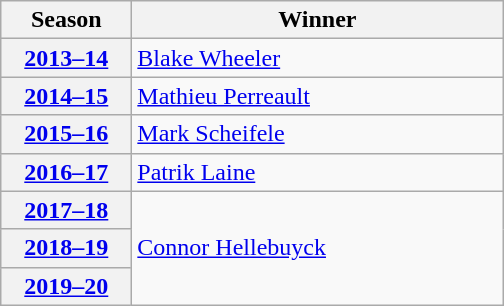<table class="wikitable">
<tr>
<th scope="col" style="width:5em">Season</th>
<th scope="col" style="width:15em">Winner</th>
</tr>
<tr>
<th scope="row"><a href='#'>2013–14</a></th>
<td><a href='#'>Blake Wheeler</a></td>
</tr>
<tr>
<th scope="row"><a href='#'>2014–15</a></th>
<td><a href='#'>Mathieu Perreault</a></td>
</tr>
<tr>
<th scope="row"><a href='#'>2015–16</a></th>
<td><a href='#'>Mark Scheifele</a></td>
</tr>
<tr>
<th scope="row"><a href='#'>2016–17</a></th>
<td><a href='#'>Patrik Laine</a></td>
</tr>
<tr>
<th scope="row"><a href='#'>2017–18</a></th>
<td rowspan="3"><a href='#'>Connor Hellebuyck</a></td>
</tr>
<tr>
<th scope="row"><a href='#'>2018–19</a></th>
</tr>
<tr>
<th scope="row"><a href='#'>2019–20</a></th>
</tr>
</table>
